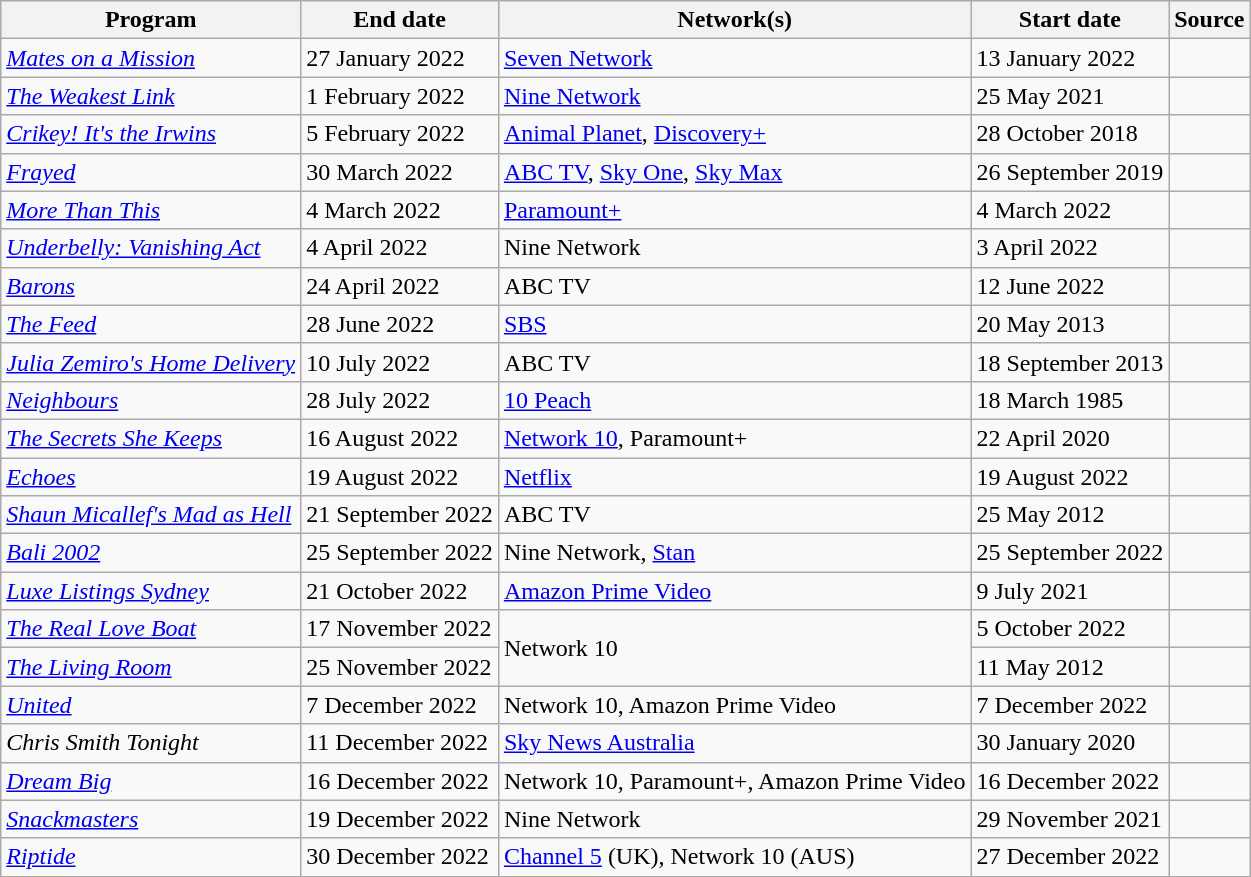<table class="wikitable plainrowheaders sortable" style="text-align:left">
<tr>
<th scope="col">Program</th>
<th scope="col">End date</th>
<th scope="col">Network(s)</th>
<th scope="col">Start date</th>
<th scope="col" class="unsortable">Source</th>
</tr>
<tr>
<td><em><a href='#'>Mates on a Mission</a></em></td>
<td>27 January 2022</td>
<td><a href='#'>Seven Network</a></td>
<td>13 January 2022</td>
<td></td>
</tr>
<tr>
<td><em><a href='#'>The Weakest Link</a></em></td>
<td>1 February 2022</td>
<td><a href='#'>Nine Network</a></td>
<td>25 May 2021</td>
<td></td>
</tr>
<tr>
<td><em><a href='#'>Crikey! It's the Irwins</a></em></td>
<td>5 February 2022</td>
<td><a href='#'>Animal Planet</a>, <a href='#'>Discovery+</a></td>
<td>28 October 2018</td>
<td></td>
</tr>
<tr>
<td><em><a href='#'>Frayed</a></em></td>
<td>30 March 2022</td>
<td><a href='#'>ABC TV</a>, <a href='#'>Sky One</a>, <a href='#'>Sky Max</a></td>
<td>26 September 2019</td>
<td></td>
</tr>
<tr>
<td><em><a href='#'>More Than This</a></em></td>
<td>4 March 2022</td>
<td><a href='#'>Paramount+</a></td>
<td>4 March 2022</td>
<td></td>
</tr>
<tr>
<td><em><a href='#'>Underbelly: Vanishing Act</a></em></td>
<td>4 April 2022</td>
<td>Nine Network</td>
<td>3 April 2022</td>
<td></td>
</tr>
<tr>
<td><em><a href='#'>Barons</a></em></td>
<td>24 April 2022</td>
<td>ABC TV</td>
<td>12 June 2022</td>
<td></td>
</tr>
<tr>
<td><em><a href='#'>The Feed</a></em></td>
<td>28 June 2022</td>
<td><a href='#'>SBS</a></td>
<td>20 May 2013</td>
<td></td>
</tr>
<tr>
<td><em><a href='#'>Julia Zemiro's Home Delivery</a></em></td>
<td>10 July 2022</td>
<td>ABC TV</td>
<td>18 September 2013</td>
<td></td>
</tr>
<tr>
<td><em><a href='#'>Neighbours</a></em></td>
<td>28 July 2022</td>
<td><a href='#'>10 Peach</a></td>
<td>18 March 1985</td>
<td></td>
</tr>
<tr>
<td><em><a href='#'>The Secrets She Keeps</a></em></td>
<td>16 August 2022</td>
<td><a href='#'>Network 10</a>, Paramount+</td>
<td>22 April 2020</td>
<td></td>
</tr>
<tr>
<td><em><a href='#'>Echoes</a></em></td>
<td>19 August 2022</td>
<td><a href='#'>Netflix</a></td>
<td>19 August 2022</td>
<td></td>
</tr>
<tr>
<td><em><a href='#'>Shaun Micallef's Mad as Hell</a></em></td>
<td>21 September 2022</td>
<td>ABC TV</td>
<td>25 May 2012</td>
<td></td>
</tr>
<tr>
<td><em><a href='#'>Bali 2002</a></em></td>
<td>25 September 2022</td>
<td>Nine Network, <a href='#'>Stan</a></td>
<td>25 September 2022</td>
<td></td>
</tr>
<tr>
<td><em><a href='#'>Luxe Listings Sydney</a></em></td>
<td>21 October 2022</td>
<td><a href='#'>Amazon Prime Video</a></td>
<td>9 July 2021</td>
<td></td>
</tr>
<tr>
<td><em><a href='#'>The Real Love Boat</a></em></td>
<td>17 November 2022</td>
<td rowspan=2>Network 10</td>
<td>5 October 2022</td>
<td></td>
</tr>
<tr>
<td><em><a href='#'>The Living Room</a></em></td>
<td>25 November 2022</td>
<td>11 May 2012</td>
<td></td>
</tr>
<tr>
<td><em><a href='#'>United</a></em></td>
<td>7 December 2022</td>
<td>Network 10, Amazon Prime Video</td>
<td>7 December 2022</td>
<td></td>
</tr>
<tr>
<td><em>Chris Smith Tonight</em></td>
<td>11 December 2022</td>
<td><a href='#'>Sky News Australia</a></td>
<td>30 January 2020</td>
<td></td>
</tr>
<tr>
<td><em><a href='#'>Dream Big</a></em></td>
<td>16 December 2022</td>
<td>Network 10, Paramount+, Amazon Prime Video</td>
<td>16 December 2022</td>
<td></td>
</tr>
<tr>
<td><em><a href='#'>Snackmasters</a></em></td>
<td>19 December 2022</td>
<td>Nine Network</td>
<td>29 November 2021</td>
<td></td>
</tr>
<tr>
<td><em><a href='#'>Riptide</a></em></td>
<td>30 December 2022</td>
<td><a href='#'>Channel 5</a> (UK), Network 10 (AUS)</td>
<td>27 December 2022</td>
<td></td>
</tr>
</table>
